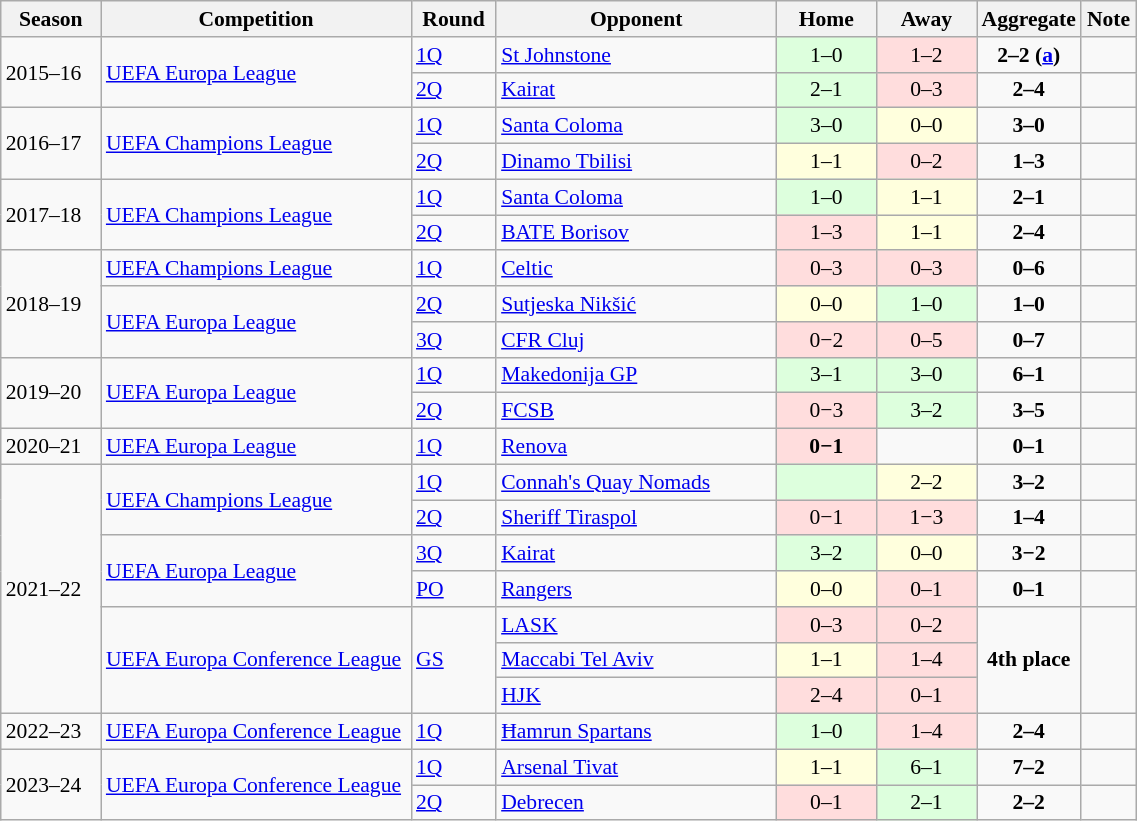<table class="wikitable" style="font-size:90%; text-align:left;">
<tr>
<th width="60">Season</th>
<th width="200">Competition</th>
<th width="50">Round</th>
<th width="180">Opponent</th>
<th width="60">Home</th>
<th width="60">Away</th>
<th width="60">Aggregate</th>
<th width="30">Note</th>
</tr>
<tr>
<td rowspan="2">2015–16</td>
<td rowspan="2"><a href='#'>UEFA Europa League</a></td>
<td><a href='#'>1Q</a></td>
<td> <a href='#'>St Johnstone</a></td>
<td bgcolor="#ddffdd" style="text-align:center;">1–0</td>
<td bgcolor="#ffdddd" style="text-align:center;">1–2</td>
<td style="text-align:center;"><strong>2–2 (<a href='#'>a</a>)</strong></td>
<td></td>
</tr>
<tr>
<td><a href='#'>2Q</a></td>
<td> <a href='#'>Kairat</a></td>
<td bgcolor="#ddffdd" style="text-align:center;">2–1</td>
<td bgcolor="#ffdddd" style="text-align:center;">0–3</td>
<td style="text-align:center;"><strong>2–4</strong></td>
<td></td>
</tr>
<tr>
<td rowspan="2">2016–17</td>
<td rowspan="2"><a href='#'>UEFA Champions League</a></td>
<td><a href='#'>1Q</a></td>
<td> <a href='#'>Santa Coloma</a></td>
<td bgcolor="#ddffdd" style="text-align:center;">3–0</td>
<td bgcolor="#ffffdd" style="text-align:center;">0–0</td>
<td style="text-align:center;"><strong>3–0</strong></td>
<td></td>
</tr>
<tr>
<td><a href='#'>2Q</a></td>
<td> <a href='#'>Dinamo Tbilisi</a></td>
<td bgcolor="#ffffdd" style="text-align:center;">1–1</td>
<td bgcolor="#ffdddd" style="text-align:center;">0–2</td>
<td style="text-align:center;"><strong>1–3</strong></td>
<td></td>
</tr>
<tr>
<td rowspan="2">2017–18</td>
<td rowspan="2"><a href='#'>UEFA Champions League</a></td>
<td><a href='#'>1Q</a></td>
<td> <a href='#'>Santa Coloma</a></td>
<td bgcolor="#ddffdd" style="text-align:center;">1–0</td>
<td bgcolor="#ffffdd" style="text-align:center;">1–1</td>
<td style="text-align:center;"><strong>2–1</strong></td>
<td></td>
</tr>
<tr>
<td><a href='#'>2Q</a></td>
<td> <a href='#'>BATE Borisov</a></td>
<td bgcolor="#ffdddd" style="text-align:center;">1–3</td>
<td bgcolor="#ffffdd" style="text-align:center;">1–1</td>
<td style="text-align:center;"><strong>2–4</strong></td>
<td></td>
</tr>
<tr>
<td rowspan="3">2018–19</td>
<td><a href='#'>UEFA Champions League</a></td>
<td><a href='#'>1Q</a></td>
<td> <a href='#'>Celtic</a></td>
<td bgcolor="#ffdddd" style="text-align:center;">0–3</td>
<td bgcolor="#ffdddd" style="text-align:center;">0–3</td>
<td style="text-align:center;"><strong>0–6</strong></td>
<td></td>
</tr>
<tr>
<td rowspan="2"><a href='#'>UEFA Europa League</a></td>
<td><a href='#'>2Q</a></td>
<td> <a href='#'>Sutjeska Nikšić</a></td>
<td bgcolor="#ffffdd" style="text-align:center;">0–0</td>
<td bgcolor="#ddffdd" style="text-align:center;">1–0</td>
<td style="text-align:center;"><strong>1–0</strong></td>
<td></td>
</tr>
<tr>
<td><a href='#'>3Q</a></td>
<td> <a href='#'>CFR Cluj</a></td>
<td bgcolor="#ffdddd" style="text-align:center;">0−2</td>
<td bgcolor="#ffdddd" style="text-align:center;">0–5</td>
<td style="text-align:center;"><strong>0–7</strong></td>
<td></td>
</tr>
<tr>
<td rowspan="2">2019–20</td>
<td rowspan="2"><a href='#'>UEFA Europa League</a></td>
<td><a href='#'>1Q</a></td>
<td> <a href='#'>Makedonija GP</a></td>
<td bgcolor="#ddffdd" style="text-align:center;">3–1</td>
<td bgcolor="#ddffdd" style="text-align:center;">3–0</td>
<td style="text-align:center;"><strong>6–1</strong></td>
<td></td>
</tr>
<tr>
<td><a href='#'>2Q</a></td>
<td> <a href='#'>FCSB</a></td>
<td bgcolor="#ffdddd" style="text-align:center;">0−3</td>
<td bgcolor="#ddffdd" style="text-align:center;">3–2</td>
<td style="text-align:center;"><strong>3–5</strong></td>
<td></td>
</tr>
<tr>
<td>2020–21</td>
<td><a href='#'>UEFA Europa League</a></td>
<td><a href='#'>1Q</a></td>
<td> <a href='#'>Renova</a></td>
<td bgcolor="#ffdddd" style="text-align:center;"><strong>0−1</strong></td>
<td></td>
<td style="text-align:center;"><strong>0–1</strong></td>
<td></td>
</tr>
<tr>
<td rowspan="7">2021–22</td>
<td rowspan="2"><a href='#'>UEFA Champions League</a></td>
<td><a href='#'>1Q</a></td>
<td> <a href='#'>Connah's Quay Nomads</a></td>
<td bgcolor="#ddffdd" style="text-align:center;"></td>
<td bgcolor="#ffffdd" style="text-align:center;">2–2</td>
<td style="text-align:center;"><strong>3–2</strong></td>
<td></td>
</tr>
<tr>
<td><a href='#'>2Q</a></td>
<td> <a href='#'>Sheriff Tiraspol</a></td>
<td bgcolor="#ffdddd" style="text-align:center;">0−1</td>
<td bgcolor="#ffdddd" style="text-align:center;">1−3</td>
<td style="text-align:center;"><strong>1–4</strong></td>
<td></td>
</tr>
<tr>
<td rowspan="2"><a href='#'>UEFA Europa League</a></td>
<td><a href='#'>3Q</a></td>
<td> <a href='#'>Kairat</a></td>
<td bgcolor="#ddffdd" style="text-align:center;">3–2 </td>
<td bgcolor="#ffffdd" style="text-align:center;">0–0</td>
<td style="text-align:center;"><strong>3−2</strong></td>
<td></td>
</tr>
<tr>
<td><a href='#'>PO</a></td>
<td> <a href='#'>Rangers</a></td>
<td bgcolor="#ffffdd" style="text-align:center;">0–0</td>
<td bgcolor="#ffdddd" style="text-align:center;">0–1</td>
<td style="text-align:center;"><strong>0–1</strong></td>
<td></td>
</tr>
<tr>
<td rowspan="3"><a href='#'>UEFA Europa Conference League</a></td>
<td rowspan="3"><a href='#'>GS</a></td>
<td align="left"> <a href='#'>LASK</a></td>
<td bgcolor="#ffdddd" style="text-align:center;">0–3</td>
<td bgcolor="#ffdddd" style="text-align:center;">0–2</td>
<td rowspan=3 align="center"><strong>4th place</strong></td>
<td rowspan="3"></td>
</tr>
<tr>
<td align="left"> <a href='#'>Maccabi Tel Aviv</a></td>
<td bgcolor="#ffffdd" style="text-align:center;">1–1</td>
<td bgcolor="#ffdddd" style="text-align:center;">1–4</td>
</tr>
<tr>
<td align="left"> <a href='#'>HJK</a></td>
<td bgcolor="#ffdddd" style="text-align:center;">2–4</td>
<td bgcolor="#ffdddd" style="text-align:center;">0–1</td>
</tr>
<tr>
<td>2022–23</td>
<td><a href='#'>UEFA Europa Conference League</a></td>
<td><a href='#'>1Q</a></td>
<td> <a href='#'>Ħamrun Spartans</a></td>
<td bgcolor="#ddffdd" style="text-align:center;">1–0</td>
<td bgcolor="#ffdddd" style="text-align:center;">1–4</td>
<td style="text-align:center;"><strong>2–4</strong></td>
<td></td>
</tr>
<tr>
<td rowspan="2">2023–24</td>
<td rowspan="2"><a href='#'>UEFA Europa Conference League</a></td>
<td><a href='#'>1Q</a></td>
<td> <a href='#'>Arsenal Tivat</a></td>
<td bgcolor="#ffffdd" style="text-align:center;">1–1</td>
<td bgcolor="#ddffdd" style="text-align:center;">6–1</td>
<td style="text-align:center;"><strong>7–2</strong></td>
<td></td>
</tr>
<tr>
<td><a href='#'>2Q</a></td>
<td> <a href='#'>Debrecen</a></td>
<td bgcolor="#ffdddd" style="text-align:center;">0–1</td>
<td bgcolor="#ddffdd" style="text-align:center;">2–1</td>
<td style="text-align:center;"><strong>2–2 </strong></td>
<td></td>
</tr>
</table>
